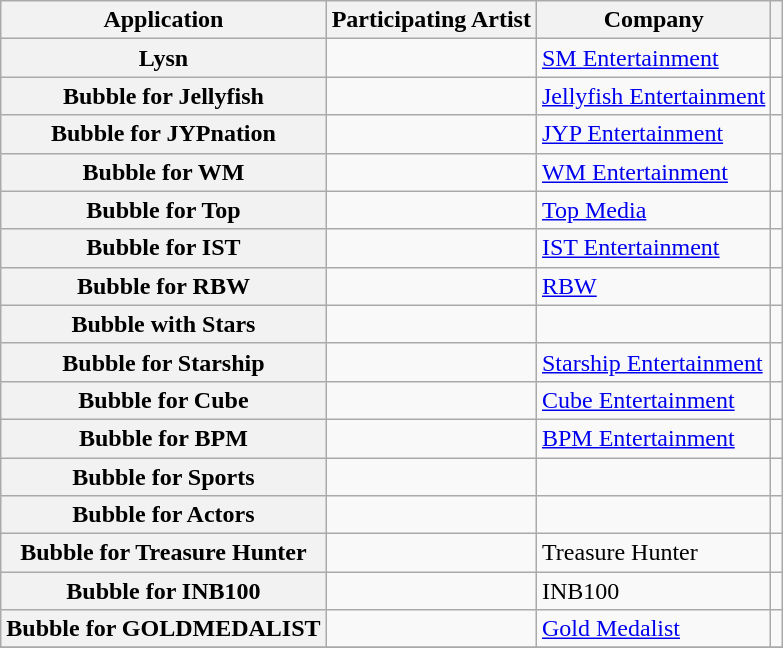<table class="wikitable plainrowheaders">
<tr>
<th>Application</th>
<th>Participating Artist</th>
<th>Company</th>
<th></th>
</tr>
<tr>
<th scope="row">Lysn</th>
<td></td>
<td><a href='#'>SM Entertainment</a></td>
<td style="text-align: center;"></td>
</tr>
<tr>
<th scope="row">Bubble for Jellyfish</th>
<td></td>
<td><a href='#'>Jellyfish Entertainment</a></td>
<td style="text-align: center;"></td>
</tr>
<tr>
<th scope="row">Bubble for JYPnation</th>
<td></td>
<td><a href='#'>JYP Entertainment</a></td>
<td style="text-align: center;"></td>
</tr>
<tr>
<th scope="row">Bubble for WM</th>
<td></td>
<td><a href='#'>WM Entertainment</a></td>
<td style="text-align: center;"></td>
</tr>
<tr>
<th scope="row">Bubble for Top</th>
<td></td>
<td><a href='#'>Top Media</a></td>
<td style="text-align: center;"></td>
</tr>
<tr>
<th scope="row">Bubble for IST</th>
<td></td>
<td><a href='#'>IST Entertainment</a></td>
<td style="text-align: center;"></td>
</tr>
<tr>
<th scope="row">Bubble for RBW</th>
<td></td>
<td><a href='#'>RBW</a></td>
<td style="text-align: center;"></td>
</tr>
<tr>
<th scope="row">Bubble with Stars</th>
<td></td>
<td></td>
<td style="text-align: center;"></td>
</tr>
<tr>
<th scope="row">Bubble for Starship</th>
<td></td>
<td><a href='#'>Starship Entertainment</a></td>
<td style="text-align: center;"></td>
</tr>
<tr>
<th scope="row">Bubble for Cube</th>
<td></td>
<td><a href='#'>Cube Entertainment</a></td>
<td style="text-align: center;"></td>
</tr>
<tr>
<th scope="row">Bubble for BPM</th>
<td></td>
<td><a href='#'>BPM Entertainment</a></td>
<td style="text-align: center;"></td>
</tr>
<tr>
<th scope="row">Bubble for Sports</th>
<td></td>
<td></td>
<td style="text-align: center;"></td>
</tr>
<tr>
<th scope="row">Bubble for Actors</th>
<td></td>
<td></td>
<td style="text-align: center;"></td>
</tr>
<tr>
<th scope="row">Bubble for Treasure Hunter</th>
<td></td>
<td>Treasure Hunter</td>
<td style="text-align: center;"></td>
</tr>
<tr>
<th scope="row">Bubble for INB100</th>
<td></td>
<td>INB100</td>
<td style="text-align: center;"></td>
</tr>
<tr>
<th scope="row">Bubble for GOLDMEDALIST</th>
<td></td>
<td><a href='#'>Gold Medalist</a></td>
<td style="text-align: center;"></td>
</tr>
<tr>
</tr>
</table>
